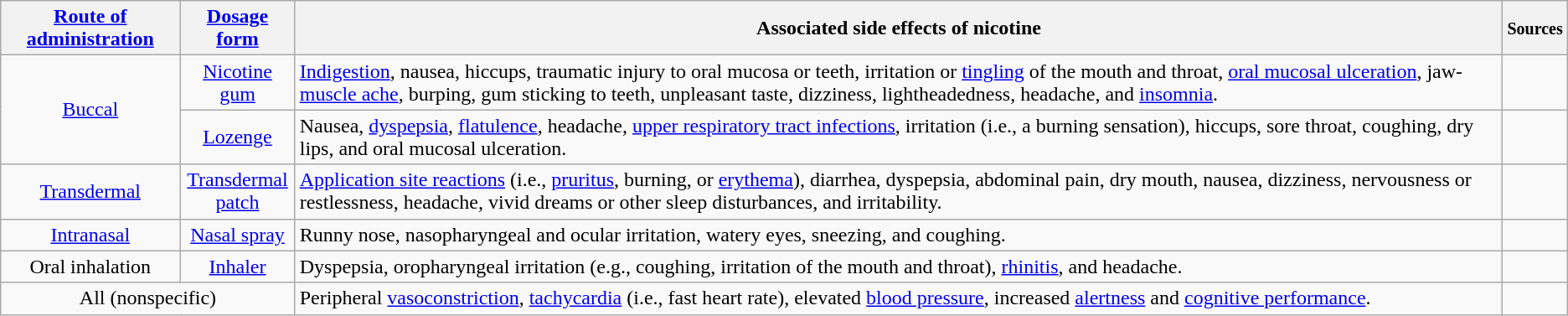<table class="wikitable sortable">
<tr>
<th class="sortable"><a href='#'>Route of administration</a></th>
<th class="sortable"><a href='#'>Dosage form</a></th>
<th class="unsortable">Associated side effects of nicotine</th>
<th class="unsortable"><small>Sources</small></th>
</tr>
<tr>
<td style="text-align:center" rowspan="2"><a href='#'>Buccal</a></td>
<td style="text-align:center"><a href='#'>Nicotine gum</a></td>
<td><a href='#'>Indigestion</a>, nausea, hiccups, traumatic injury to oral mucosa or teeth, irritation or <a href='#'>tingling</a> of the mouth and throat, <a href='#'>oral mucosal ulceration</a>, jaw-<a href='#'>muscle ache</a>, burping, gum sticking to teeth, unpleasant taste, dizziness, lightheadedness, headache, and <a href='#'>insomnia</a>.</td>
<td style="text-align:center"></td>
</tr>
<tr>
<td style="text-align:center"><a href='#'>Lozenge</a></td>
<td>Nausea, <a href='#'>dyspepsia</a>, <a href='#'>flatulence</a>, headache, <a href='#'>upper respiratory tract infections</a>, irritation (i.e., a burning sensation), hiccups, sore throat, coughing, dry lips, and oral mucosal ulceration.</td>
<td style="text-align:center"></td>
</tr>
<tr>
<td style="text-align:center"><a href='#'>Transdermal</a></td>
<td style="text-align:center"><a href='#'>Transdermal<br>patch</a></td>
<td><a href='#'>Application site reactions</a> (i.e., <a href='#'>pruritus</a>, burning, or <a href='#'>erythema</a>), diarrhea, dyspepsia, abdominal pain, dry mouth, nausea, dizziness, nervousness or restlessness, headache, vivid dreams or other sleep disturbances, and irritability.</td>
<td style="text-align:center"></td>
</tr>
<tr>
<td style="text-align:center"><a href='#'>Intranasal</a></td>
<td style="text-align:center"><a href='#'>Nasal spray</a></td>
<td>Runny nose, nasopharyngeal and ocular irritation, watery eyes, sneezing, and coughing.</td>
<td style="text-align:center"></td>
</tr>
<tr>
<td style="text-align:center">Oral inhalation</td>
<td style="text-align:center"><a href='#'>Inhaler</a></td>
<td>Dyspepsia, oropharyngeal irritation (e.g., coughing, irritation of the mouth and throat), <a href='#'>rhinitis</a>, and headache.</td>
<td style="text-align:center"></td>
</tr>
<tr>
<td style="text-align:center" colspan="2">All (nonspecific)</td>
<td>Peripheral <a href='#'>vasoconstriction</a>, <a href='#'>tachycardia</a> (i.e., fast heart rate), elevated <a href='#'>blood pressure</a>, increased <a href='#'>alertness</a> and <a href='#'>cognitive performance</a>.</td>
<td style="text-align:center"></td>
</tr>
</table>
